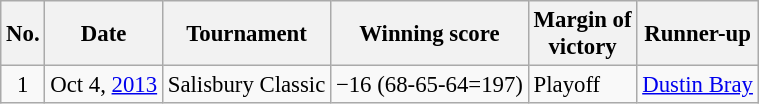<table class="wikitable" style="font-size:95%;">
<tr>
<th>No.</th>
<th>Date</th>
<th>Tournament</th>
<th>Winning score</th>
<th>Margin of<br>victory</th>
<th>Runner-up</th>
</tr>
<tr>
<td align=center>1</td>
<td align=right>Oct 4, <a href='#'>2013</a></td>
<td>Salisbury Classic</td>
<td>−16 (68-65-64=197)</td>
<td>Playoff</td>
<td> <a href='#'>Dustin Bray</a></td>
</tr>
</table>
